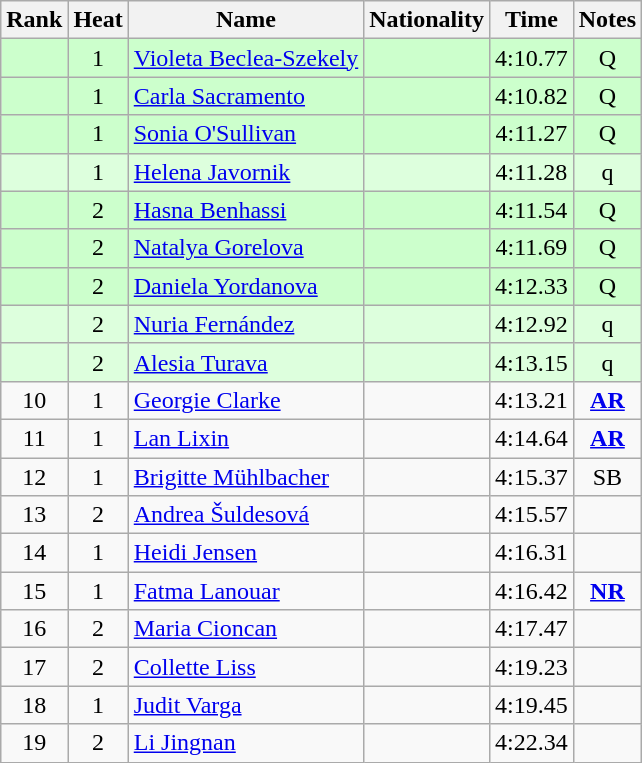<table class="wikitable sortable" style="text-align:center">
<tr>
<th>Rank</th>
<th>Heat</th>
<th>Name</th>
<th>Nationality</th>
<th>Time</th>
<th>Notes</th>
</tr>
<tr bgcolor=ccffcc>
<td></td>
<td>1</td>
<td align="left"><a href='#'>Violeta Beclea-Szekely</a></td>
<td align=left></td>
<td>4:10.77</td>
<td>Q</td>
</tr>
<tr bgcolor=ccffcc>
<td></td>
<td>1</td>
<td align="left"><a href='#'>Carla Sacramento</a></td>
<td align=left></td>
<td>4:10.82</td>
<td>Q</td>
</tr>
<tr bgcolor=ccffcc>
<td></td>
<td>1</td>
<td align="left"><a href='#'>Sonia O'Sullivan</a></td>
<td align=left></td>
<td>4:11.27</td>
<td>Q</td>
</tr>
<tr bgcolor=ddffdd>
<td></td>
<td>1</td>
<td align="left"><a href='#'>Helena Javornik</a></td>
<td align=left></td>
<td>4:11.28</td>
<td>q</td>
</tr>
<tr bgcolor=ccffcc>
<td></td>
<td>2</td>
<td align="left"><a href='#'>Hasna Benhassi</a></td>
<td align=left></td>
<td>4:11.54</td>
<td>Q</td>
</tr>
<tr bgcolor=ccffcc>
<td></td>
<td>2</td>
<td align="left"><a href='#'>Natalya Gorelova</a></td>
<td align=left></td>
<td>4:11.69</td>
<td>Q</td>
</tr>
<tr bgcolor=ccffcc>
<td></td>
<td>2</td>
<td align="left"><a href='#'>Daniela Yordanova</a></td>
<td align=left></td>
<td>4:12.33</td>
<td>Q</td>
</tr>
<tr bgcolor=ddffdd>
<td></td>
<td>2</td>
<td align="left"><a href='#'>Nuria Fernández</a></td>
<td align=left></td>
<td>4:12.92</td>
<td>q</td>
</tr>
<tr bgcolor=ddffdd>
<td></td>
<td>2</td>
<td align="left"><a href='#'>Alesia Turava</a></td>
<td align=left></td>
<td>4:13.15</td>
<td>q</td>
</tr>
<tr>
<td>10</td>
<td>1</td>
<td align="left"><a href='#'>Georgie Clarke</a></td>
<td align=left></td>
<td>4:13.21</td>
<td><strong><a href='#'>AR</a></strong></td>
</tr>
<tr>
<td>11</td>
<td>1</td>
<td align="left"><a href='#'>Lan Lixin</a></td>
<td align=left></td>
<td>4:14.64</td>
<td><strong><a href='#'>AR</a></strong></td>
</tr>
<tr>
<td>12</td>
<td>1</td>
<td align="left"><a href='#'>Brigitte Mühlbacher</a></td>
<td align=left></td>
<td>4:15.37</td>
<td>SB</td>
</tr>
<tr>
<td>13</td>
<td>2</td>
<td align="left"><a href='#'>Andrea Šuldesová</a></td>
<td align=left></td>
<td>4:15.57</td>
<td></td>
</tr>
<tr>
<td>14</td>
<td>1</td>
<td align="left"><a href='#'>Heidi Jensen</a></td>
<td align=left></td>
<td>4:16.31</td>
<td></td>
</tr>
<tr>
<td>15</td>
<td>1</td>
<td align="left"><a href='#'>Fatma Lanouar</a></td>
<td align=left></td>
<td>4:16.42</td>
<td><strong><a href='#'>NR</a></strong></td>
</tr>
<tr>
<td>16</td>
<td>2</td>
<td align="left"><a href='#'>Maria Cioncan</a></td>
<td align=left></td>
<td>4:17.47</td>
<td></td>
</tr>
<tr>
<td>17</td>
<td>2</td>
<td align="left"><a href='#'>Collette Liss</a></td>
<td align=left></td>
<td>4:19.23</td>
<td></td>
</tr>
<tr>
<td>18</td>
<td>1</td>
<td align="left"><a href='#'>Judit Varga</a></td>
<td align=left></td>
<td>4:19.45</td>
<td></td>
</tr>
<tr>
<td>19</td>
<td>2</td>
<td align="left"><a href='#'>Li Jingnan</a></td>
<td align=left></td>
<td>4:22.34</td>
<td></td>
</tr>
</table>
